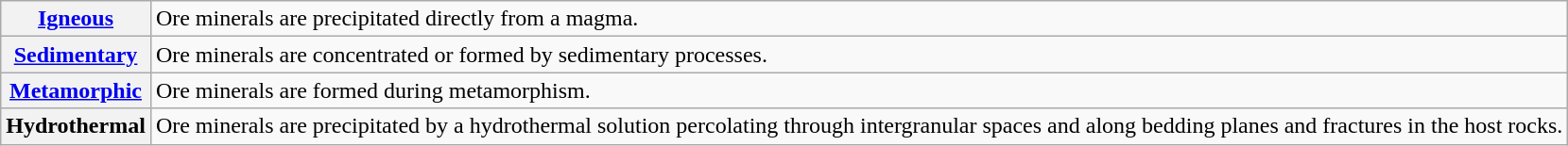<table class="wikitable">
<tr>
<th><a href='#'>Igneous</a></th>
<td>Ore minerals are precipitated directly from a magma.</td>
</tr>
<tr>
<th><a href='#'>Sedimentary</a></th>
<td>Ore minerals are concentrated or formed by sedimentary processes.</td>
</tr>
<tr>
<th><a href='#'>Metamorphic</a></th>
<td>Ore minerals are formed during metamorphism.</td>
</tr>
<tr>
<th>Hydrothermal</th>
<td>Ore minerals are precipitated by a hydrothermal solution percolating through intergranular spaces and along bedding planes and fractures in the host rocks.</td>
</tr>
</table>
